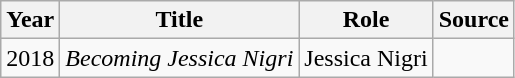<table class="wikitable sortable">
<tr>
<th>Year</th>
<th>Title</th>
<th>Role</th>
<th>Source</th>
</tr>
<tr>
<td>2018</td>
<td><em>Becoming Jessica Nigri</em></td>
<td>Jessica Nigri</td>
<td></td>
</tr>
</table>
